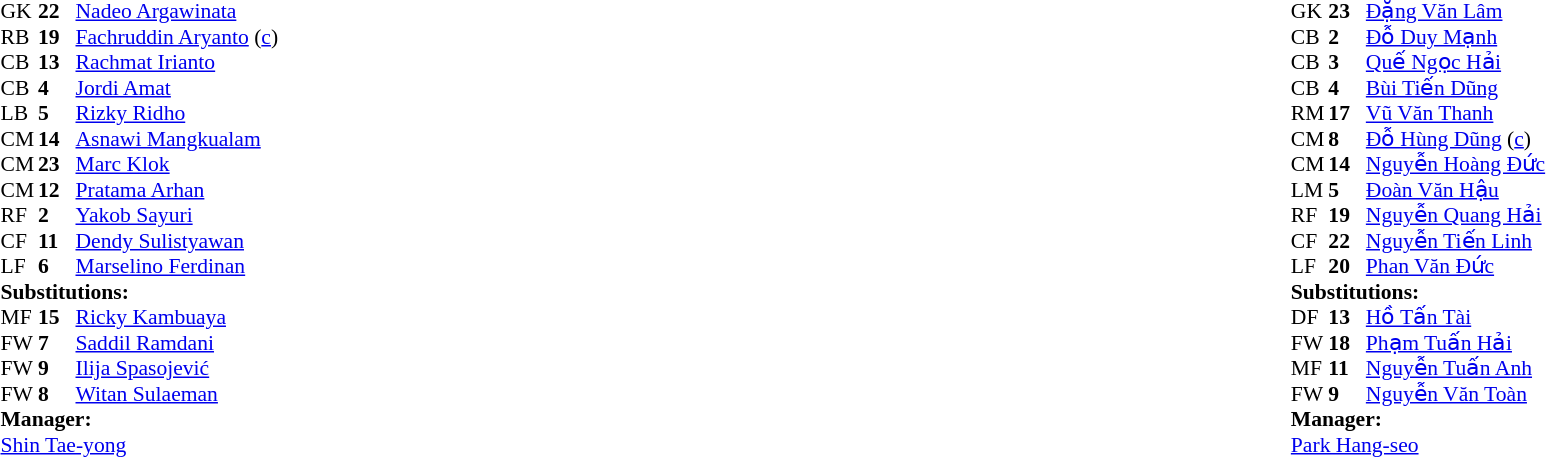<table width="100%">
<tr>
<td valign="top" width="40%"><br><table style="font-size:90%" cellspacing="0" cellpadding="0">
<tr>
<th width=25></th>
<th width=25></th>
</tr>
<tr>
<td>GK</td>
<td><strong>22</strong></td>
<td><a href='#'>Nadeo Argawinata</a></td>
</tr>
<tr>
<td>RB</td>
<td><strong>19</strong></td>
<td><a href='#'>Fachruddin Aryanto</a> (<a href='#'>c</a>)</td>
</tr>
<tr>
<td>CB</td>
<td><strong>13</strong></td>
<td><a href='#'>Rachmat Irianto</a></td>
<td></td>
<td></td>
</tr>
<tr>
<td>CB</td>
<td><strong>4</strong></td>
<td><a href='#'>Jordi Amat</a></td>
</tr>
<tr>
<td>LB</td>
<td><strong>5</strong></td>
<td><a href='#'>Rizky Ridho</a></td>
</tr>
<tr>
<td>CM</td>
<td><strong>14</strong></td>
<td><a href='#'>Asnawi Mangkualam</a></td>
</tr>
<tr>
<td>CM</td>
<td><strong>23</strong></td>
<td><a href='#'>Marc Klok</a></td>
</tr>
<tr>
<td>CM</td>
<td><strong>12</strong></td>
<td><a href='#'>Pratama Arhan</a></td>
</tr>
<tr>
<td>RF</td>
<td><strong>2</strong></td>
<td><a href='#'>Yakob Sayuri</a></td>
<td></td>
<td></td>
</tr>
<tr>
<td>CF</td>
<td><strong>11</strong></td>
<td><a href='#'>Dendy Sulistyawan</a></td>
<td></td>
<td></td>
</tr>
<tr>
<td>LF</td>
<td><strong>6</strong></td>
<td><a href='#'>Marselino Ferdinan</a></td>
<td></td>
<td></td>
</tr>
<tr>
<td colspan=3><strong>Substitutions:</strong></td>
</tr>
<tr>
<td>MF</td>
<td><strong>15</strong></td>
<td><a href='#'>Ricky Kambuaya</a></td>
<td></td>
<td></td>
</tr>
<tr>
<td>FW</td>
<td><strong>7</strong></td>
<td><a href='#'>Saddil Ramdani</a></td>
<td></td>
<td></td>
</tr>
<tr>
<td>FW</td>
<td><strong>9</strong></td>
<td><a href='#'>Ilija Spasojević</a></td>
<td></td>
<td></td>
</tr>
<tr>
<td>FW</td>
<td><strong>8</strong></td>
<td><a href='#'>Witan Sulaeman</a></td>
<td></td>
<td></td>
</tr>
<tr>
<td colspan=3><strong>Manager:</strong></td>
</tr>
<tr>
<td colspan=3> <a href='#'>Shin Tae-yong</a></td>
</tr>
</table>
</td>
<td valign="top"></td>
<td valign="top" width="50%"><br><table style="font-size:90%; margin:auto" cellspacing="0" cellpadding="0">
<tr>
<th width=25></th>
<th width=25></th>
</tr>
<tr>
<td>GK</td>
<td><strong>23</strong></td>
<td><a href='#'>Đặng Văn Lâm</a></td>
</tr>
<tr>
<td>CB</td>
<td><strong>2</strong></td>
<td><a href='#'>Đỗ Duy Mạnh</a></td>
</tr>
<tr>
<td>CB</td>
<td><strong>3</strong></td>
<td><a href='#'>Quế Ngọc Hải</a></td>
</tr>
<tr>
<td>CB</td>
<td><strong>4</strong></td>
<td><a href='#'>Bùi Tiến Dũng</a></td>
</tr>
<tr>
<td>RM</td>
<td><strong>17</strong></td>
<td><a href='#'>Vũ Văn Thanh</a></td>
<td></td>
<td></td>
</tr>
<tr>
<td>CM</td>
<td><strong>8</strong></td>
<td><a href='#'>Đỗ Hùng Dũng</a> (<a href='#'>c</a>)</td>
<td></td>
<td></td>
</tr>
<tr>
<td>CM</td>
<td><strong>14</strong></td>
<td><a href='#'>Nguyễn Hoàng Đức</a></td>
</tr>
<tr>
<td>LM</td>
<td><strong>5</strong></td>
<td><a href='#'>Đoàn Văn Hậu</a></td>
</tr>
<tr>
<td>RF</td>
<td><strong>19</strong></td>
<td><a href='#'>Nguyễn Quang Hải</a></td>
</tr>
<tr>
<td>CF</td>
<td><strong>22</strong></td>
<td><a href='#'>Nguyễn Tiến Linh</a></td>
<td></td>
<td></td>
</tr>
<tr>
<td>LF</td>
<td><strong>20</strong></td>
<td><a href='#'>Phan Văn Đức</a></td>
<td></td>
<td></td>
</tr>
<tr>
<td colspan=3><strong>Substitutions:</strong></td>
</tr>
<tr>
<td>DF</td>
<td><strong>13</strong></td>
<td><a href='#'>Hồ Tấn Tài</a></td>
<td></td>
<td></td>
</tr>
<tr>
<td>FW</td>
<td><strong>18</strong></td>
<td><a href='#'>Phạm Tuấn Hải</a></td>
<td></td>
<td></td>
</tr>
<tr>
<td>MF</td>
<td><strong>11</strong></td>
<td><a href='#'>Nguyễn Tuấn Anh</a></td>
<td></td>
<td></td>
</tr>
<tr>
<td>FW</td>
<td><strong>9</strong></td>
<td><a href='#'>Nguyễn Văn Toàn</a></td>
<td></td>
<td></td>
</tr>
<tr>
<td colspan=3><strong>Manager:</strong></td>
</tr>
<tr>
<td colspan=3> <a href='#'>Park Hang-seo</a></td>
</tr>
</table>
</td>
</tr>
</table>
